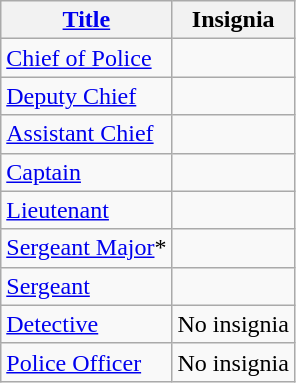<table class="wikitable">
<tr>
<th><a href='#'>Title</a></th>
<th>Insignia</th>
</tr>
<tr>
<td><a href='#'>Chief of Police</a></td>
<td></td>
</tr>
<tr>
<td><a href='#'>Deputy Chief</a></td>
<td></td>
</tr>
<tr>
<td><a href='#'>Assistant Chief</a></td>
<td></td>
</tr>
<tr>
<td><a href='#'>Captain</a></td>
<td></td>
</tr>
<tr>
<td><a href='#'>Lieutenant</a></td>
<td></td>
</tr>
<tr>
<td><a href='#'>Sergeant Major</a>*</td>
<td></td>
</tr>
<tr>
<td><a href='#'>Sergeant</a></td>
<td></td>
</tr>
<tr>
<td><a href='#'>Detective</a></td>
<td>No insignia</td>
</tr>
<tr>
<td><a href='#'>Police Officer</a></td>
<td>No insignia</td>
</tr>
</table>
